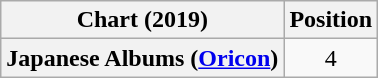<table class="wikitable plainrowheaders" style="text-align:center;">
<tr>
<th>Chart (2019)</th>
<th>Position</th>
</tr>
<tr>
<th scope="row">Japanese Albums (<a href='#'>Oricon</a>)</th>
<td>4</td>
</tr>
</table>
